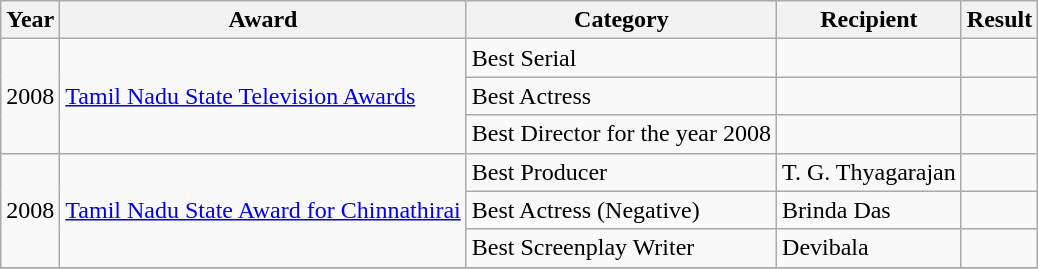<table class="wikitable">
<tr>
<th>Year</th>
<th>Award</th>
<th>Category</th>
<th>Recipient</th>
<th>Result</th>
</tr>
<tr>
<td rowspan="3">2008</td>
<td rowspan="3"><a href='#'>Tamil Nadu State Television Awards</a></td>
<td>Best Serial</td>
<td></td>
<td></td>
</tr>
<tr>
<td>Best Actress</td>
<td></td>
<td></td>
</tr>
<tr>
<td>Best Director for the year 2008</td>
<td></td>
<td></td>
</tr>
<tr>
<td rowspan="3">2008</td>
<td rowspan="3"><a href='#'>Tamil Nadu State Award for Chinnathirai</a></td>
<td>Best Producer</td>
<td>T. G. Thyagarajan</td>
<td></td>
</tr>
<tr>
<td>Best Actress (Negative)</td>
<td>Brinda Das</td>
<td></td>
</tr>
<tr>
<td>Best Screenplay Writer</td>
<td>Devibala</td>
<td></td>
</tr>
<tr>
</tr>
</table>
